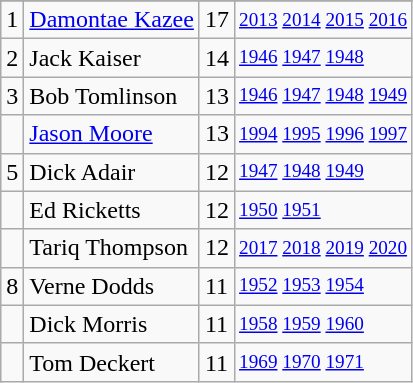<table class="wikitable">
<tr>
</tr>
<tr>
<td>1</td>
<td><a href='#'>Damontae Kazee</a></td>
<td>17</td>
<td style="font-size:80%;"><a href='#'>2013</a> <a href='#'>2014</a> <a href='#'>2015</a> <a href='#'>2016</a></td>
</tr>
<tr>
<td>2</td>
<td>Jack Kaiser</td>
<td>14</td>
<td style="font-size:80%;"><a href='#'>1946</a> <a href='#'>1947</a> <a href='#'>1948</a></td>
</tr>
<tr>
<td>3</td>
<td>Bob Tomlinson</td>
<td>13</td>
<td style="font-size:80%;"><a href='#'>1946</a> <a href='#'>1947</a> <a href='#'>1948</a> <a href='#'>1949</a></td>
</tr>
<tr>
<td></td>
<td><a href='#'>Jason Moore</a></td>
<td>13</td>
<td style="font-size:80%;"><a href='#'>1994</a> <a href='#'>1995</a> <a href='#'>1996</a> <a href='#'>1997</a></td>
</tr>
<tr>
<td>5</td>
<td>Dick Adair</td>
<td>12</td>
<td style="font-size:80%;"><a href='#'>1947</a> <a href='#'>1948</a> <a href='#'>1949</a></td>
</tr>
<tr>
<td></td>
<td>Ed Ricketts</td>
<td>12</td>
<td style="font-size:80%;"><a href='#'>1950</a> <a href='#'>1951</a></td>
</tr>
<tr>
<td></td>
<td>Tariq Thompson</td>
<td>12</td>
<td style="font-size:80%;"><a href='#'>2017</a> <a href='#'>2018</a> <a href='#'>2019</a> <a href='#'>2020</a></td>
</tr>
<tr>
<td>8</td>
<td>Verne Dodds</td>
<td>11</td>
<td style="font-size:80%;"><a href='#'>1952</a> <a href='#'>1953</a> <a href='#'>1954</a></td>
</tr>
<tr>
<td></td>
<td>Dick Morris</td>
<td>11</td>
<td style="font-size:80%;"><a href='#'>1958</a> <a href='#'>1959</a> <a href='#'>1960</a></td>
</tr>
<tr>
<td></td>
<td>Tom Deckert</td>
<td>11</td>
<td style="font-size:80%;"><a href='#'>1969</a> <a href='#'>1970</a> <a href='#'>1971</a></td>
</tr>
</table>
